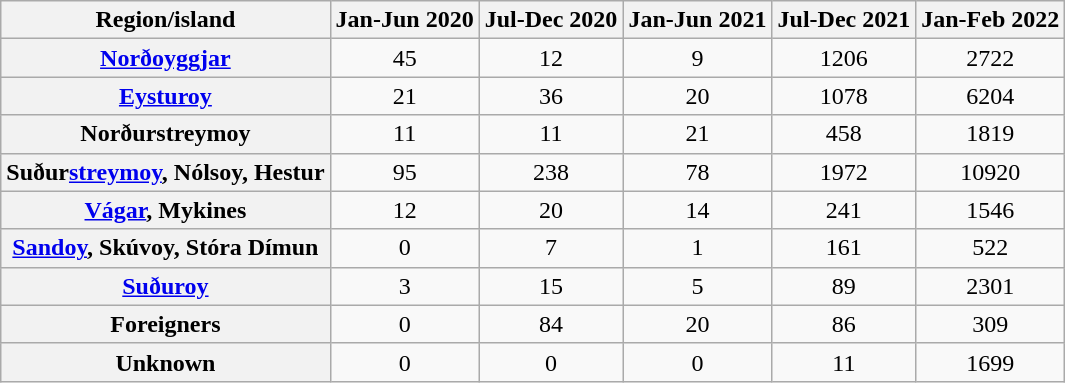<table class="wikitable plainrowheaders" style="text-align:center;">
<tr>
<th>Region/island</th>
<th>Jan-Jun 2020</th>
<th>Jul-Dec 2020</th>
<th>Jan-Jun 2021</th>
<th>Jul-Dec 2021</th>
<th>Jan-Feb 2022</th>
</tr>
<tr>
<th scope=row><a href='#'>Norðoyggjar</a></th>
<td>45</td>
<td>12</td>
<td>9</td>
<td>1206</td>
<td>2722</td>
</tr>
<tr>
<th scope=row><a href='#'>Eysturoy</a></th>
<td>21</td>
<td>36</td>
<td>20</td>
<td>1078</td>
<td>6204</td>
</tr>
<tr>
<th scope=row>Norðurstreymoy</th>
<td>11</td>
<td>11</td>
<td>21</td>
<td>458</td>
<td>1819</td>
</tr>
<tr>
<th scope=row>Suður<a href='#'>streymoy</a>, Nólsoy, Hestur</th>
<td>95</td>
<td>238</td>
<td>78</td>
<td>1972</td>
<td>10920</td>
</tr>
<tr>
<th scope=row><a href='#'>Vágar</a>, Mykines</th>
<td>12</td>
<td>20</td>
<td>14</td>
<td>241</td>
<td>1546</td>
</tr>
<tr>
<th scope=row><a href='#'>Sandoy</a>, Skúvoy, Stóra Dímun</th>
<td>0</td>
<td>7</td>
<td>1</td>
<td>161</td>
<td>522</td>
</tr>
<tr>
<th scope=row><a href='#'>Suðuroy</a></th>
<td>3</td>
<td>15</td>
<td>5</td>
<td>89</td>
<td>2301</td>
</tr>
<tr>
<th scope=row>Foreigners</th>
<td>0</td>
<td>84</td>
<td>20</td>
<td>86</td>
<td>309</td>
</tr>
<tr>
<th scope=row>Unknown</th>
<td>0</td>
<td>0</td>
<td>0</td>
<td>11</td>
<td>1699</td>
</tr>
</table>
